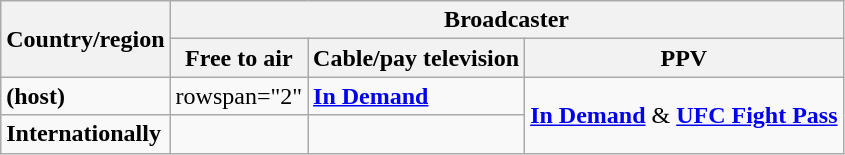<table class="wikitable">
<tr>
<th rowspan="2">Country/region</th>
<th colspan="4">Broadcaster</th>
</tr>
<tr>
<th>Free to air</th>
<th>Cable/pay television</th>
<th>PPV</th>
</tr>
<tr>
<td><strong> (host)</strong></td>
<td>rowspan="2" </td>
<td><strong><a href='#'>In Demand</a></strong></td>
<td rowspan="2"><strong><a href='#'>In Demand</a></strong> & <strong><a href='#'>UFC Fight Pass</a></strong></td>
</tr>
<tr>
<td><strong>Internationally</strong></td>
<td></td>
</tr>
</table>
